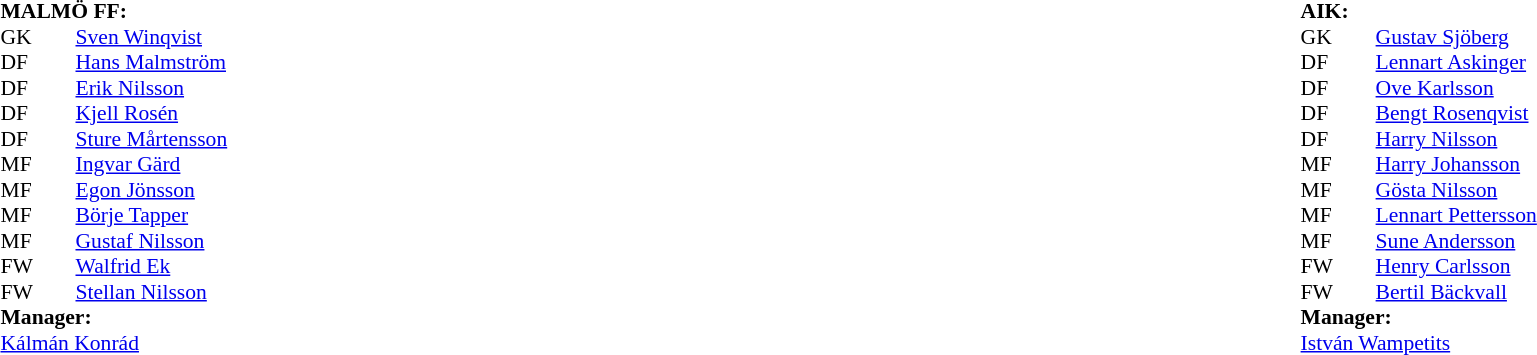<table width="100%">
<tr>
<td valign="top" width="50%"><br><table style="font-size: 90%" cellspacing="0" cellpadding="0">
<tr>
<td colspan="4"><strong>MALMÖ FF:</strong></td>
</tr>
<tr>
<th width="25"></th>
<th width="25"></th>
</tr>
<tr>
<td>GK</td>
<td></td>
<td> <a href='#'>Sven Winqvist</a></td>
</tr>
<tr>
<td>DF</td>
<td></td>
<td> <a href='#'>Hans Malmström</a></td>
</tr>
<tr>
<td>DF</td>
<td></td>
<td> <a href='#'>Erik Nilsson</a></td>
</tr>
<tr>
<td>DF</td>
<td></td>
<td> <a href='#'>Kjell Rosén</a></td>
</tr>
<tr>
<td>DF</td>
<td></td>
<td> <a href='#'>Sture Mårtensson</a></td>
</tr>
<tr>
<td>MF</td>
<td></td>
<td> <a href='#'>Ingvar Gärd</a></td>
</tr>
<tr>
<td>MF</td>
<td></td>
<td> <a href='#'>Egon Jönsson</a></td>
</tr>
<tr>
<td>MF</td>
<td></td>
<td> <a href='#'>Börje Tapper</a></td>
</tr>
<tr>
<td>MF</td>
<td></td>
<td> <a href='#'>Gustaf Nilsson</a></td>
</tr>
<tr>
<td>FW</td>
<td></td>
<td> <a href='#'>Walfrid Ek</a></td>
</tr>
<tr>
<td>FW</td>
<td></td>
<td> <a href='#'>Stellan Nilsson</a></td>
</tr>
<tr>
<td colspan=4><strong>Manager:</strong></td>
</tr>
<tr>
<td colspan="4"> <a href='#'>Kálmán Konrád</a></td>
</tr>
<tr>
</tr>
</table>
</td>
<td valign="top"></td>
<td valign="top" width="50%"><br><table style="font-size: 90%" cellspacing="0" cellpadding="0" align="center">
<tr>
<td colspan="4"><strong>AIK:</strong></td>
</tr>
<tr>
<th width="25"></th>
<th width="25"></th>
</tr>
<tr>
<td>GK</td>
<td></td>
<td> <a href='#'>Gustav Sjöberg</a></td>
</tr>
<tr>
<td>DF</td>
<td></td>
<td> <a href='#'>Lennart Askinger</a></td>
</tr>
<tr>
<td>DF</td>
<td></td>
<td> <a href='#'>Ove Karlsson</a></td>
</tr>
<tr>
<td>DF</td>
<td></td>
<td> <a href='#'>Bengt Rosenqvist</a></td>
</tr>
<tr>
<td>DF</td>
<td></td>
<td> <a href='#'>Harry Nilsson</a></td>
</tr>
<tr>
<td>MF</td>
<td></td>
<td> <a href='#'>Harry Johansson</a></td>
</tr>
<tr>
<td>MF</td>
<td></td>
<td> <a href='#'>Gösta Nilsson</a></td>
</tr>
<tr>
<td>MF</td>
<td></td>
<td> <a href='#'>Lennart Pettersson</a></td>
</tr>
<tr>
<td>MF</td>
<td></td>
<td> <a href='#'>Sune Andersson</a></td>
</tr>
<tr>
<td>FW</td>
<td></td>
<td> <a href='#'>Henry Carlsson</a></td>
</tr>
<tr>
<td>FW</td>
<td></td>
<td> <a href='#'>Bertil Bäckvall</a></td>
</tr>
<tr>
<td colspan=4><strong>Manager:</strong></td>
</tr>
<tr>
<td colspan="4"> <a href='#'>István Wampetits</a></td>
</tr>
</table>
</td>
</tr>
</table>
